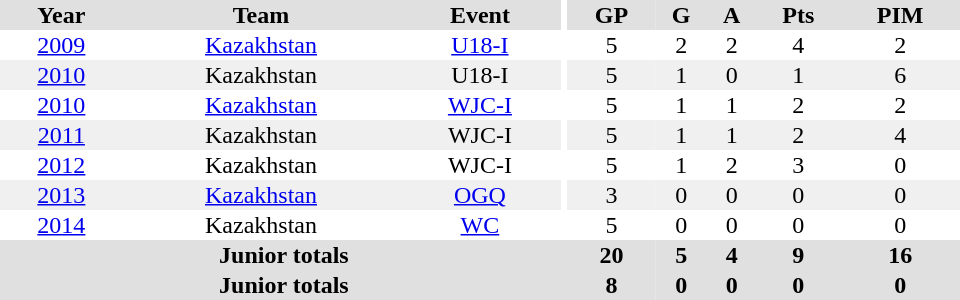<table border="0" cellpadding="1" cellspacing="0" ID="Table3" style="text-align:center; width:40em">
<tr bgcolor="#e0e0e0">
<th>Year</th>
<th>Team</th>
<th>Event</th>
<th rowspan="102" bgcolor="#ffffff"></th>
<th>GP</th>
<th>G</th>
<th>A</th>
<th>Pts</th>
<th>PIM</th>
</tr>
<tr>
<td><a href='#'>2009</a></td>
<td><a href='#'>Kazakhstan</a></td>
<td><a href='#'>U18-I</a></td>
<td>5</td>
<td>2</td>
<td>2</td>
<td>4</td>
<td>2</td>
</tr>
<tr bgcolor="#f0f0f0">
<td><a href='#'>2010</a></td>
<td>Kazakhstan</td>
<td>U18-I</td>
<td>5</td>
<td>1</td>
<td>0</td>
<td>1</td>
<td>6</td>
</tr>
<tr>
<td><a href='#'>2010</a></td>
<td><a href='#'>Kazakhstan</a></td>
<td><a href='#'>WJC-I</a></td>
<td>5</td>
<td>1</td>
<td>1</td>
<td>2</td>
<td>2</td>
</tr>
<tr bgcolor="#f0f0f0">
<td><a href='#'>2011</a></td>
<td>Kazakhstan</td>
<td>WJC-I</td>
<td>5</td>
<td>1</td>
<td>1</td>
<td>2</td>
<td>4</td>
</tr>
<tr>
<td><a href='#'>2012</a></td>
<td>Kazakhstan</td>
<td>WJC-I</td>
<td>5</td>
<td>1</td>
<td>2</td>
<td>3</td>
<td>0</td>
</tr>
<tr bgcolor="#f0f0f0">
<td><a href='#'>2013</a></td>
<td><a href='#'>Kazakhstan</a></td>
<td><a href='#'>OGQ</a></td>
<td>3</td>
<td>0</td>
<td>0</td>
<td>0</td>
<td>0</td>
</tr>
<tr>
<td><a href='#'>2014</a></td>
<td>Kazakhstan</td>
<td><a href='#'>WC</a></td>
<td>5</td>
<td>0</td>
<td>0</td>
<td>0</td>
<td>0</td>
</tr>
<tr bgcolor="#e0e0e0">
<th colspan="4">Junior totals</th>
<th>20</th>
<th>5</th>
<th>4</th>
<th>9</th>
<th>16</th>
</tr>
<tr bgcolor="#e0e0e0">
<th colspan="4">Junior totals</th>
<th>8</th>
<th>0</th>
<th>0</th>
<th>0</th>
<th>0</th>
</tr>
</table>
